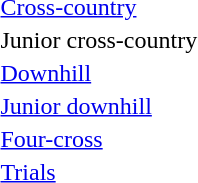<table>
<tr>
<td><a href='#'>Cross-country</a></td>
<td></td>
<td></td>
<td></td>
</tr>
<tr>
<td>Junior cross-country</td>
<td></td>
<td></td>
<td></td>
</tr>
<tr>
<td><a href='#'>Downhill</a></td>
<td></td>
<td></td>
<td></td>
</tr>
<tr>
<td><a href='#'>Junior downhill</a></td>
<td></td>
<td></td>
<td></td>
</tr>
<tr>
<td><a href='#'>Four-cross</a></td>
<td></td>
<td></td>
<td></td>
</tr>
<tr>
<td><a href='#'>Trials</a></td>
<td></td>
<td></td>
<td></td>
</tr>
</table>
